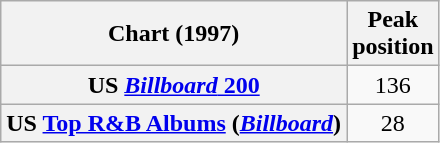<table class="wikitable sortable plainrowheaders" style="text-align:center">
<tr>
<th scope="col">Chart (1997)</th>
<th scope="col">Peak<br> position</th>
</tr>
<tr>
<th scope="row">US <a href='#'><em>Billboard</em> 200</a></th>
<td>136</td>
</tr>
<tr>
<th scope="row">US <a href='#'>Top R&B Albums</a> (<em><a href='#'>Billboard</a></em>)</th>
<td>28</td>
</tr>
</table>
